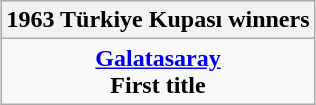<table class="wikitable" style="text-align: center; margin: 0 auto;">
<tr>
<th>1963 Türkiye Kupası winners</th>
</tr>
<tr>
<td><strong><a href='#'>Galatasaray</a></strong><br><strong>First title</strong></td>
</tr>
</table>
